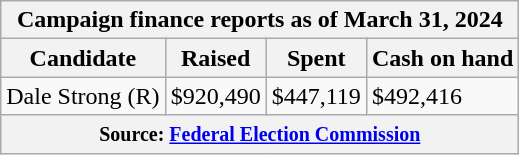<table class="wikitable sortable">
<tr>
<th colspan=4>Campaign finance reports as of March 31, 2024</th>
</tr>
<tr style="text-align:center;">
<th>Candidate</th>
<th>Raised</th>
<th>Spent</th>
<th>Cash on hand</th>
</tr>
<tr>
<td>Dale Strong (R)</td>
<td>$920,490</td>
<td>$447,119</td>
<td>$492,416</td>
</tr>
<tr>
<th colspan="4"><small>Source: <a href='#'>Federal Election Commission</a></small></th>
</tr>
</table>
